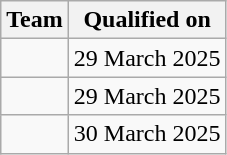<table class="wikitable sortable">
<tr>
<th>Team</th>
<th>Qualified on</th>
</tr>
<tr>
<td></td>
<td>29 March 2025</td>
</tr>
<tr>
<td></td>
<td>29 March 2025</td>
</tr>
<tr>
<td></td>
<td>30 March 2025</td>
</tr>
</table>
